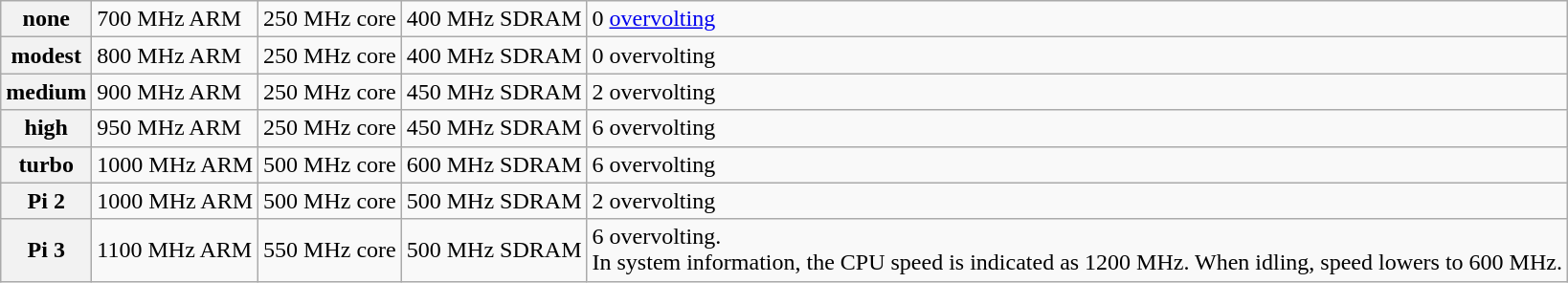<table class="wikitable">
<tr>
<th>none</th>
<td>700 MHz ARM</td>
<td>250 MHz core</td>
<td>400 MHz SDRAM</td>
<td>0 <a href='#'>overvolting</a></td>
</tr>
<tr>
<th>modest</th>
<td>800 MHz ARM</td>
<td>250 MHz core</td>
<td>400 MHz SDRAM</td>
<td>0 overvolting</td>
</tr>
<tr>
<th>medium</th>
<td>900 MHz ARM</td>
<td>250 MHz core</td>
<td>450 MHz SDRAM</td>
<td>2 overvolting</td>
</tr>
<tr>
<th>high</th>
<td>950 MHz ARM</td>
<td>250 MHz core</td>
<td>450 MHz SDRAM</td>
<td>6 overvolting</td>
</tr>
<tr>
<th>turbo</th>
<td>1000 MHz ARM</td>
<td>500 MHz core</td>
<td>600 MHz SDRAM</td>
<td>6 overvolting</td>
</tr>
<tr>
<th>Pi 2</th>
<td>1000 MHz ARM</td>
<td>500 MHz core</td>
<td>500 MHz SDRAM</td>
<td>2 overvolting</td>
</tr>
<tr>
<th>Pi 3</th>
<td>1100 MHz ARM</td>
<td>550 MHz core</td>
<td>500 MHz SDRAM</td>
<td>6 overvolting.<br>In system information, the CPU speed is indicated as 1200 MHz. When idling, speed lowers to 600 MHz.</td>
</tr>
</table>
